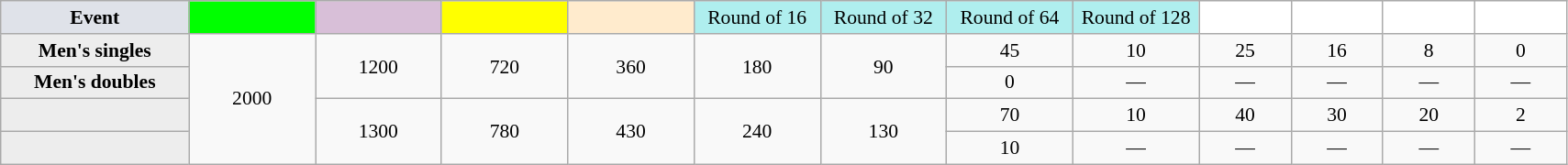<table class="wikitable" style="font-size:90%;text-align:center">
<tr>
<td style="width:130px; background:#dfe2e9;"><strong>Event</strong></td>
<td style="width:85px; background:lime;"><strong></strong></td>
<td style="width:85px; background:thistle;"></td>
<td style="width:85px; background:#ff0;"></td>
<td style="width:85px; background:#ffebcd;"></td>
<td style="width:85px; background:#afeeee;">Round of 16</td>
<td style="width:85px; background:#afeeee;">Round of 32</td>
<td style="width:85px; background:#afeeee;">Round of 64</td>
<td style="width:85px; background:#afeeee;">Round of 128</td>
<td style="width:60px; background:#fff;"></td>
<td style="width:60px; background:#fff;"></td>
<td style="width:60px; background:#fff;"></td>
<td style="width:60px; background:#fff;"></td>
</tr>
<tr>
<th style="background:#ededed;">Men's singles</th>
<td rowspan="4">2000</td>
<td rowspan="2">1200</td>
<td rowspan="2">720</td>
<td rowspan="2">360</td>
<td rowspan="2">180</td>
<td rowspan="2">90</td>
<td>45</td>
<td>10</td>
<td>25</td>
<td>16</td>
<td>8</td>
<td>0</td>
</tr>
<tr>
<th style="background:#ededed;">Men's doubles</th>
<td>0</td>
<td>—</td>
<td>—</td>
<td>—</td>
<td>—</td>
<td>—</td>
</tr>
<tr>
<th style="background:#ededed;"></th>
<td rowspan="2">1300</td>
<td rowspan="2">780</td>
<td rowspan="2">430</td>
<td rowspan="2">240</td>
<td rowspan="2">130</td>
<td>70</td>
<td>10</td>
<td>40</td>
<td>30</td>
<td>20</td>
<td>2</td>
</tr>
<tr>
<th style="background:#ededed;"></th>
<td>10</td>
<td>—</td>
<td>—</td>
<td>—</td>
<td>—</td>
<td>—</td>
</tr>
</table>
